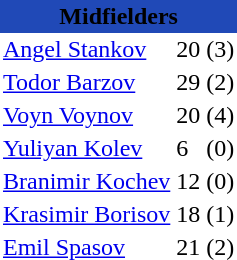<table class="toccolours" border="0" cellpadding="2" cellspacing="0" align="left" style="margin:0.5em;">
<tr>
<th colspan="4" align="center" bgcolor="#2049B7"><span>Midfielders</span></th>
</tr>
<tr>
<td> <a href='#'>Angel Stankov</a></td>
<td>20</td>
<td>(3)</td>
</tr>
<tr>
<td> <a href='#'>Todor Barzov</a></td>
<td>29</td>
<td>(2)</td>
</tr>
<tr>
<td> <a href='#'>Voyn Voynov</a></td>
<td>20</td>
<td>(4)</td>
</tr>
<tr>
<td> <a href='#'>Yuliyan Kolev</a></td>
<td>6</td>
<td>(0)</td>
</tr>
<tr>
<td> <a href='#'>Branimir Kochev</a></td>
<td>12</td>
<td>(0)</td>
</tr>
<tr>
<td> <a href='#'>Krasimir Borisov</a></td>
<td>18</td>
<td>(1)</td>
</tr>
<tr>
<td> <a href='#'>Emil Spasov</a></td>
<td>21</td>
<td>(2)</td>
</tr>
<tr>
</tr>
</table>
